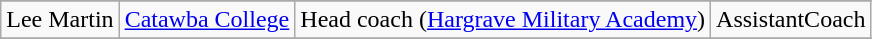<table class="wikitable sortable" border="1">
<tr align=center>
</tr>
<tr>
<td>Lee Martin</td>
<td><a href='#'>Catawba College</a></td>
<td>Head coach (<a href='#'>Hargrave Military Academy</a>)</td>
<td>AssistantCoach</td>
</tr>
<tr>
</tr>
</table>
